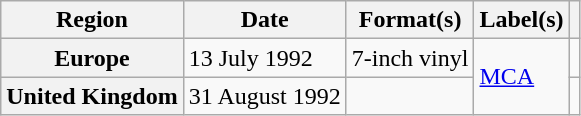<table class="wikitable plainrowheaders">
<tr>
<th scope="col">Region</th>
<th scope="col">Date</th>
<th scope="col">Format(s)</th>
<th scope="col">Label(s)</th>
<th scope="col"></th>
</tr>
<tr>
<th scope="row">Europe</th>
<td>13 July 1992</td>
<td>7-inch vinyl</td>
<td rowspan="2"><a href='#'>MCA</a></td>
<td></td>
</tr>
<tr>
<th scope="row">United Kingdom</th>
<td>31 August 1992</td>
<td></td>
<td></td>
</tr>
</table>
